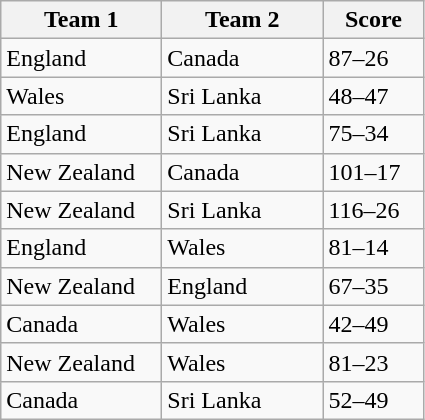<table class="wikitable" style="font-size: 100%">
<tr>
<th width=100>Team 1</th>
<th width=100>Team 2</th>
<th width=60>Score</th>
</tr>
<tr>
<td>England</td>
<td>Canada</td>
<td>87–26</td>
</tr>
<tr>
<td>Wales</td>
<td>Sri Lanka</td>
<td>48–47</td>
</tr>
<tr>
<td>England</td>
<td>Sri Lanka</td>
<td>75–34</td>
</tr>
<tr>
<td>New Zealand</td>
<td>Canada</td>
<td>101–17</td>
</tr>
<tr>
<td>New Zealand</td>
<td>Sri Lanka</td>
<td>116–26</td>
</tr>
<tr>
<td>England</td>
<td>Wales</td>
<td>81–14</td>
</tr>
<tr>
<td>New Zealand</td>
<td>England</td>
<td>67–35</td>
</tr>
<tr>
<td>Canada</td>
<td>Wales</td>
<td>42–49</td>
</tr>
<tr>
<td>New Zealand</td>
<td>Wales</td>
<td>81–23</td>
</tr>
<tr>
<td>Canada</td>
<td>Sri Lanka</td>
<td>52–49</td>
</tr>
</table>
